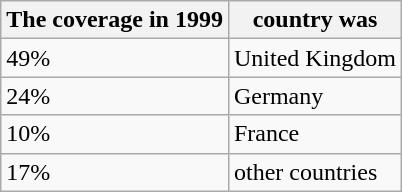<table class="wikitable">
<tr>
<th>The coverage in 1999</th>
<th>country was</th>
</tr>
<tr>
<td>49%</td>
<td>United Kingdom</td>
</tr>
<tr>
<td>24%</td>
<td>Germany</td>
</tr>
<tr>
<td>10%</td>
<td>France</td>
</tr>
<tr>
<td>17%</td>
<td>other countries</td>
</tr>
</table>
